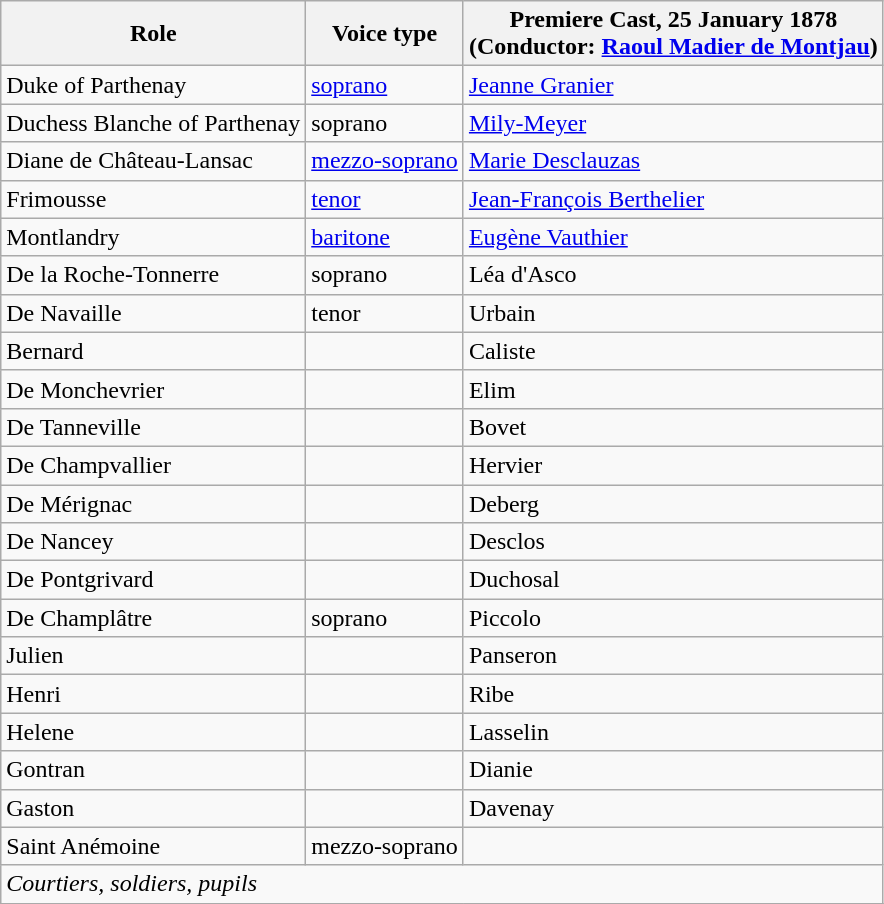<table class="wikitable">
<tr>
<th>Role</th>
<th>Voice type</th>
<th>Premiere Cast, 25 January 1878<br>(Conductor: <a href='#'>Raoul Madier de Montjau</a>)</th>
</tr>
<tr>
<td>Duke of Parthenay</td>
<td><a href='#'>soprano</a></td>
<td><a href='#'>Jeanne Granier</a></td>
</tr>
<tr>
<td>Duchess Blanche of Parthenay</td>
<td>soprano</td>
<td><a href='#'>Mily-Meyer</a></td>
</tr>
<tr>
<td>Diane de Château-Lansac</td>
<td><a href='#'>mezzo-soprano</a></td>
<td><a href='#'>Marie Desclauzas</a></td>
</tr>
<tr>
<td>Frimousse</td>
<td><a href='#'>tenor</a></td>
<td><a href='#'>Jean-François Berthelier</a></td>
</tr>
<tr>
<td>Montlandry</td>
<td><a href='#'>baritone</a></td>
<td><a href='#'>Eugène Vauthier</a></td>
</tr>
<tr>
<td>De la Roche-Tonnerre</td>
<td>soprano</td>
<td>Léa d'Asco</td>
</tr>
<tr>
<td>De Navaille</td>
<td>tenor</td>
<td>Urbain</td>
</tr>
<tr>
<td>Bernard</td>
<td></td>
<td>Caliste</td>
</tr>
<tr>
<td>De Monchevrier</td>
<td></td>
<td>Elim</td>
</tr>
<tr>
<td>De Tanneville</td>
<td></td>
<td>Bovet</td>
</tr>
<tr>
<td>De Champvallier</td>
<td></td>
<td>Hervier</td>
</tr>
<tr>
<td>De Mérignac</td>
<td></td>
<td>Deberg</td>
</tr>
<tr>
<td>De Nancey</td>
<td></td>
<td>Desclos</td>
</tr>
<tr>
<td>De Pontgrivard</td>
<td></td>
<td>Duchosal</td>
</tr>
<tr>
<td>De Champlâtre</td>
<td>soprano</td>
<td>Piccolo</td>
</tr>
<tr>
<td>Julien</td>
<td></td>
<td>Panseron</td>
</tr>
<tr>
<td>Henri</td>
<td></td>
<td>Ribe</td>
</tr>
<tr>
<td>Helene</td>
<td></td>
<td>Lasselin</td>
</tr>
<tr>
<td>Gontran</td>
<td></td>
<td>Dianie</td>
</tr>
<tr>
<td>Gaston</td>
<td></td>
<td>Davenay</td>
</tr>
<tr>
<td>Saint Anémoine</td>
<td>mezzo-soprano</td>
<td></td>
</tr>
<tr>
<td colspan="3"><em>Courtiers, soldiers, pupils</em></td>
</tr>
<tr>
</tr>
</table>
